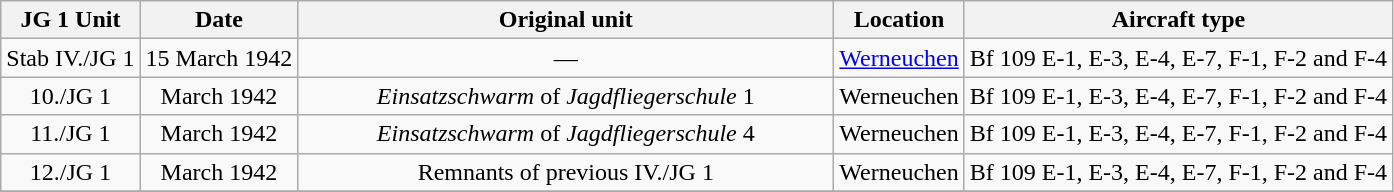<table class="wikitable sortable" style="text-align:center">
<tr>
<th>JG 1 Unit</th>
<th>Date</th>
<th width="350">Original unit</th>
<th>Location</th>
<th>Aircraft type</th>
</tr>
<tr>
<td>Stab IV./JG 1</td>
<td>15 March 1942</td>
<td>—</td>
<td><a href='#'>Werneuchen</a></td>
<td>Bf 109 E-1, E-3, E-4, E-7, F-1, F-2 and F-4</td>
</tr>
<tr>
<td>10./JG 1</td>
<td>March 1942</td>
<td><em>Einsatzschwarm</em> of <em>Jagdfliegerschule</em> 1</td>
<td>Werneuchen</td>
<td>Bf 109 E-1, E-3, E-4, E-7, F-1, F-2 and F-4</td>
</tr>
<tr>
<td>11./JG 1</td>
<td>March 1942</td>
<td><em>Einsatzschwarm</em> of <em>Jagdfliegerschule</em> 4</td>
<td>Werneuchen</td>
<td>Bf 109 E-1, E-3, E-4, E-7, F-1, F-2 and F-4</td>
</tr>
<tr>
<td>12./JG 1</td>
<td>March 1942</td>
<td>Remnants of previous IV./JG 1</td>
<td>Werneuchen</td>
<td>Bf 109 E-1, E-3, E-4, E-7, F-1, F-2 and F-4</td>
</tr>
<tr>
</tr>
</table>
